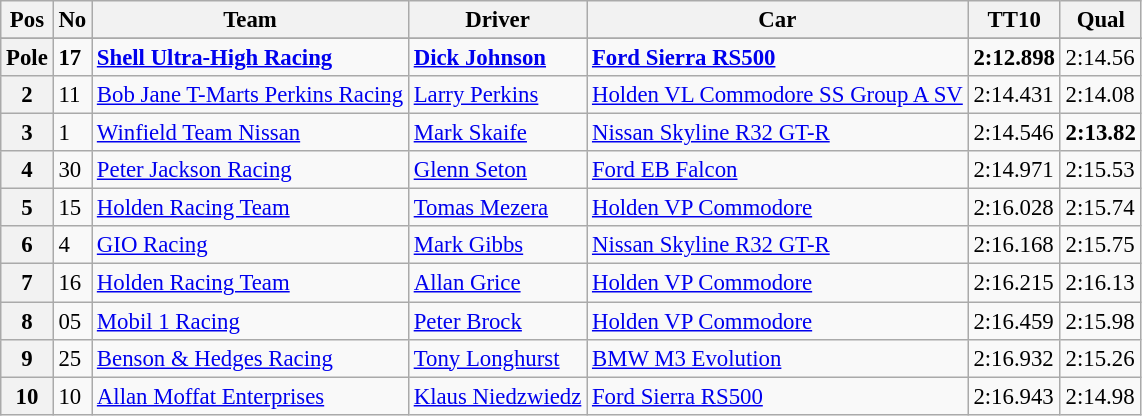<table class="wikitable sortable" style="font-size: 95%;">
<tr>
<th>Pos</th>
<th>No</th>
<th>Team</th>
<th>Driver</th>
<th>Car</th>
<th>TT10</th>
<th>Qual</th>
</tr>
<tr>
</tr>
<tr>
<th>Pole</th>
<td><strong>17</strong></td>
<td><strong><a href='#'>Shell Ultra-High Racing</a></strong></td>
<td> <strong><a href='#'>Dick Johnson</a></strong></td>
<td><strong><a href='#'>Ford Sierra RS500</a></strong></td>
<td><strong>2:12.898</strong></td>
<td>2:14.56</td>
</tr>
<tr>
<th>2</th>
<td>11</td>
<td><a href='#'>Bob Jane T-Marts Perkins Racing</a></td>
<td> <a href='#'>Larry Perkins</a></td>
<td><a href='#'>Holden VL Commodore SS Group A SV</a></td>
<td>2:14.431</td>
<td>2:14.08</td>
</tr>
<tr>
<th>3</th>
<td>1</td>
<td><a href='#'>Winfield Team Nissan</a></td>
<td> <a href='#'>Mark Skaife</a></td>
<td><a href='#'>Nissan Skyline R32 GT-R</a></td>
<td>2:14.546</td>
<td><strong>2:13.82</strong></td>
</tr>
<tr>
<th>4</th>
<td>30</td>
<td><a href='#'>Peter Jackson Racing</a></td>
<td> <a href='#'>Glenn Seton</a></td>
<td><a href='#'>Ford EB Falcon</a></td>
<td>2:14.971</td>
<td>2:15.53</td>
</tr>
<tr>
<th>5</th>
<td>15</td>
<td><a href='#'>Holden Racing Team</a></td>
<td> <a href='#'>Tomas Mezera</a></td>
<td><a href='#'>Holden VP Commodore</a></td>
<td>2:16.028</td>
<td>2:15.74</td>
</tr>
<tr>
<th>6</th>
<td>4</td>
<td><a href='#'>GIO Racing</a></td>
<td> <a href='#'>Mark Gibbs</a></td>
<td><a href='#'>Nissan Skyline R32 GT-R</a></td>
<td>2:16.168</td>
<td>2:15.75</td>
</tr>
<tr>
<th>7</th>
<td>16</td>
<td><a href='#'>Holden Racing Team</a></td>
<td> <a href='#'>Allan Grice</a></td>
<td><a href='#'>Holden VP Commodore</a></td>
<td>2:16.215</td>
<td>2:16.13</td>
</tr>
<tr>
<th>8</th>
<td>05</td>
<td><a href='#'>Mobil 1 Racing</a></td>
<td> <a href='#'>Peter Brock</a></td>
<td><a href='#'>Holden VP Commodore</a></td>
<td>2:16.459</td>
<td>2:15.98</td>
</tr>
<tr>
<th>9</th>
<td>25</td>
<td><a href='#'>Benson & Hedges Racing</a></td>
<td> <a href='#'>Tony Longhurst</a></td>
<td><a href='#'>BMW M3 Evolution</a></td>
<td>2:16.932</td>
<td>2:15.26</td>
</tr>
<tr>
<th>10</th>
<td>10</td>
<td><a href='#'>Allan Moffat Enterprises</a></td>
<td> <a href='#'>Klaus Niedzwiedz</a></td>
<td><a href='#'>Ford Sierra RS500</a></td>
<td>2:16.943</td>
<td>2:14.98</td>
</tr>
</table>
